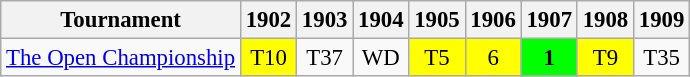<table class="wikitable" style="font-size:95%;text-align:center;">
<tr>
<th>Tournament</th>
<th>1902</th>
<th>1903</th>
<th>1904</th>
<th>1905</th>
<th>1906</th>
<th>1907</th>
<th>1908</th>
<th>1909</th>
</tr>
<tr>
<td align=left><a href='#'>The Open Championship</a></td>
<td style="background:yellow;">T10</td>
<td>T37</td>
<td>WD</td>
<td style="background:yellow;">T5</td>
<td style="background:yellow;">6</td>
<td style="background:lime;"><strong>1</strong></td>
<td style="background:yellow;">T9</td>
<td>T35</td>
</tr>
</table>
